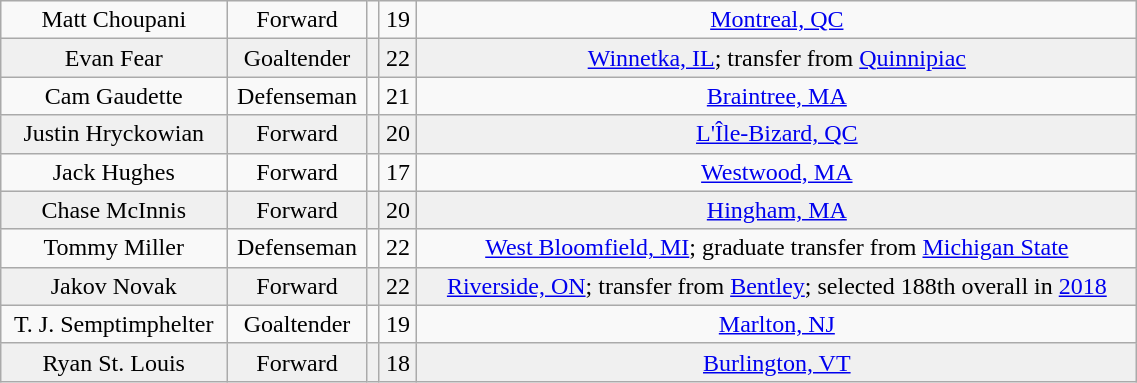<table class="wikitable" width="60%">
<tr align="center" bgcolor="">
<td>Matt Choupani</td>
<td>Forward</td>
<td></td>
<td>19</td>
<td><a href='#'>Montreal, QC</a></td>
</tr>
<tr align="center" bgcolor="f0f0f0">
<td>Evan Fear</td>
<td>Goaltender</td>
<td></td>
<td>22</td>
<td><a href='#'>Winnetka, IL</a>; transfer from <a href='#'>Quinnipiac</a></td>
</tr>
<tr align="center" bgcolor="">
<td>Cam Gaudette</td>
<td>Defenseman</td>
<td></td>
<td>21</td>
<td><a href='#'>Braintree, MA</a></td>
</tr>
<tr align="center" bgcolor="f0f0f0">
<td>Justin Hryckowian</td>
<td>Forward</td>
<td></td>
<td>20</td>
<td><a href='#'>L'Île-Bizard, QC</a></td>
</tr>
<tr align="center" bgcolor="">
<td>Jack Hughes</td>
<td>Forward</td>
<td></td>
<td>17</td>
<td><a href='#'>Westwood, MA</a></td>
</tr>
<tr align="center" bgcolor="f0f0f0">
<td>Chase McInnis</td>
<td>Forward</td>
<td></td>
<td>20</td>
<td><a href='#'>Hingham, MA</a></td>
</tr>
<tr align="center" bgcolor="">
<td>Tommy Miller</td>
<td>Defenseman</td>
<td></td>
<td>22</td>
<td><a href='#'>West Bloomfield, MI</a>; graduate transfer from <a href='#'>Michigan State</a></td>
</tr>
<tr align="center" bgcolor="f0f0f0">
<td>Jakov Novak</td>
<td>Forward</td>
<td></td>
<td>22</td>
<td><a href='#'>Riverside, ON</a>; transfer from <a href='#'>Bentley</a>; selected 188th overall in <a href='#'>2018</a></td>
</tr>
<tr align="center" bgcolor="">
<td>T. J. Semptimphelter</td>
<td>Goaltender</td>
<td></td>
<td>19</td>
<td><a href='#'>Marlton, NJ</a></td>
</tr>
<tr align="center" bgcolor="f0f0f0">
<td>Ryan St. Louis</td>
<td>Forward</td>
<td></td>
<td>18</td>
<td><a href='#'>Burlington, VT</a></td>
</tr>
</table>
